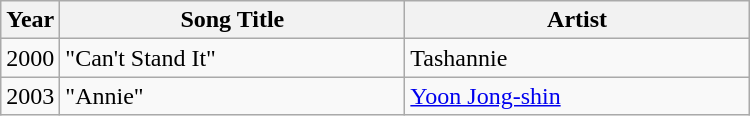<table class="wikitable" style="width:500px">
<tr>
<th width=10>Year</th>
<th>Song Title</th>
<th>Artist</th>
</tr>
<tr>
<td>2000</td>
<td>"Can't Stand It" </td>
<td>Tashannie</td>
</tr>
<tr>
<td>2003</td>
<td>"Annie" </td>
<td><a href='#'>Yoon Jong-shin</a></td>
</tr>
</table>
